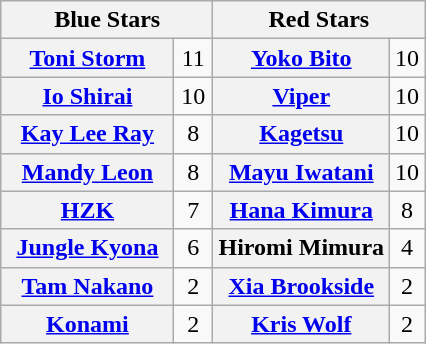<table class="wikitable" style="margin: 1em auto 1em auto;text-align:center">
<tr>
<th colspan="2" style="width:50%">Blue Stars</th>
<th colspan="2" style="width:50%">Red Stars</th>
</tr>
<tr>
<th><a href='#'>Toni Storm</a></th>
<td>11</td>
<th><a href='#'>Yoko Bito</a></th>
<td>10</td>
</tr>
<tr>
<th><a href='#'>Io Shirai</a></th>
<td>10</td>
<th><a href='#'>Viper</a></th>
<td>10</td>
</tr>
<tr>
<th><a href='#'>Kay Lee Ray</a></th>
<td>8</td>
<th><a href='#'>Kagetsu</a></th>
<td>10</td>
</tr>
<tr>
<th><a href='#'>Mandy Leon</a></th>
<td>8</td>
<th><a href='#'>Mayu Iwatani</a></th>
<td>10</td>
</tr>
<tr>
<th><a href='#'>HZK</a></th>
<td>7</td>
<th><a href='#'>Hana Kimura</a></th>
<td>8</td>
</tr>
<tr>
<th><a href='#'>Jungle Kyona</a></th>
<td>6</td>
<th>Hiromi Mimura</th>
<td>4</td>
</tr>
<tr>
<th><a href='#'>Tam Nakano</a></th>
<td>2</td>
<th><a href='#'>Xia Brookside</a></th>
<td>2</td>
</tr>
<tr>
<th><a href='#'>Konami</a></th>
<td>2</td>
<th><a href='#'>Kris Wolf</a></th>
<td>2</td>
</tr>
</table>
